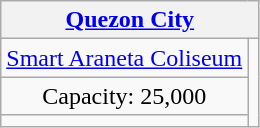<table class="wikitable" style="text-align:center">
<tr>
<th colspan=2><a href='#'>Quezon City</a></th>
</tr>
<tr>
<td><a href='#'>Smart Araneta Coliseum</a></td>
<td rowspan=3></td>
</tr>
<tr>
<td>Capacity: 25,000</td>
</tr>
<tr>
<td></td>
</tr>
</table>
